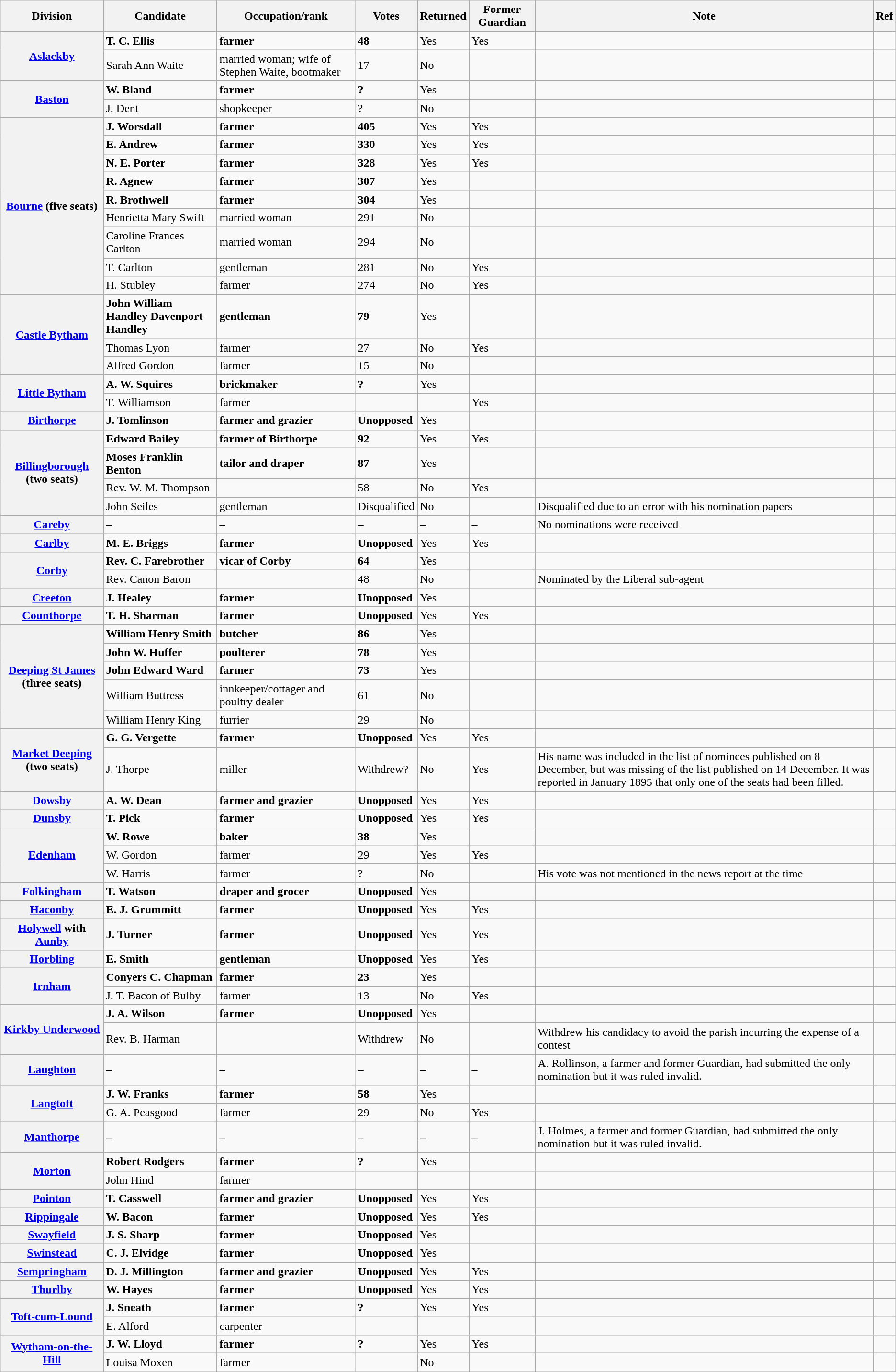<table class="wikitable">
<tr>
<th>Division</th>
<th>Candidate</th>
<th>Occupation/rank</th>
<th>Votes</th>
<th>Returned</th>
<th>Former Guardian</th>
<th>Note</th>
<th>Ref</th>
</tr>
<tr>
<th rowspan="2"><a href='#'>Aslackby</a></th>
<td><strong>T. C. Ellis</strong></td>
<td><strong>farmer</strong></td>
<td><strong>48</strong></td>
<td>Yes</td>
<td>Yes</td>
<td></td>
<td></td>
</tr>
<tr>
<td>Sarah Ann Waite</td>
<td>married woman; wife of Stephen Waite, bootmaker</td>
<td>17</td>
<td>No</td>
<td></td>
<td></td>
<td></td>
</tr>
<tr>
<th rowspan="2"><a href='#'>Baston</a></th>
<td><strong>W. Bland</strong></td>
<td><strong>farmer</strong></td>
<td><strong>?</strong></td>
<td>Yes</td>
<td></td>
<td></td>
<td></td>
</tr>
<tr>
<td>J. Dent</td>
<td>shopkeeper</td>
<td>?</td>
<td>No</td>
<td></td>
<td></td>
<td></td>
</tr>
<tr>
<th rowspan="9"><a href='#'>Bourne</a> (five seats)</th>
<td><strong>J. Worsdall</strong></td>
<td><strong>farmer</strong></td>
<td><strong>405</strong></td>
<td>Yes</td>
<td>Yes</td>
<td></td>
<td></td>
</tr>
<tr>
<td><strong>E. Andrew</strong></td>
<td><strong>farmer</strong></td>
<td><strong>330</strong></td>
<td>Yes</td>
<td>Yes</td>
<td></td>
<td></td>
</tr>
<tr>
<td><strong>N. E. Porter</strong></td>
<td><strong>farmer</strong></td>
<td><strong>328</strong></td>
<td>Yes</td>
<td>Yes</td>
<td></td>
<td></td>
</tr>
<tr>
<td><strong>R. Agnew</strong></td>
<td><strong>farmer</strong></td>
<td><strong>307</strong></td>
<td>Yes</td>
<td></td>
<td></td>
<td></td>
</tr>
<tr>
<td><strong>R. Brothwell</strong></td>
<td><strong>farmer</strong></td>
<td><strong>304</strong></td>
<td>Yes</td>
<td></td>
<td></td>
<td></td>
</tr>
<tr>
<td>Henrietta Mary Swift</td>
<td>married woman</td>
<td>291</td>
<td>No</td>
<td></td>
<td></td>
<td></td>
</tr>
<tr>
<td>Caroline Frances Carlton</td>
<td>married woman</td>
<td>294</td>
<td>No</td>
<td></td>
<td></td>
<td></td>
</tr>
<tr>
<td>T. Carlton</td>
<td>gentleman</td>
<td>281</td>
<td>No</td>
<td>Yes</td>
<td></td>
<td></td>
</tr>
<tr>
<td>H. Stubley</td>
<td>farmer</td>
<td>274</td>
<td>No</td>
<td>Yes</td>
<td></td>
<td></td>
</tr>
<tr>
<th rowspan="3"><a href='#'>Castle Bytham</a></th>
<td><strong>John William Handley Davenport-Handley</strong></td>
<td><strong>gentleman</strong></td>
<td><strong>79</strong></td>
<td>Yes</td>
<td></td>
<td></td>
<td></td>
</tr>
<tr>
<td>Thomas Lyon</td>
<td>farmer</td>
<td>27</td>
<td>No</td>
<td>Yes</td>
<td></td>
<td></td>
</tr>
<tr>
<td>Alfred Gordon</td>
<td>farmer</td>
<td>15</td>
<td>No</td>
<td></td>
<td></td>
<td></td>
</tr>
<tr>
<th rowspan="2"><a href='#'>Little Bytham</a></th>
<td><strong>A. W. Squires</strong></td>
<td><strong>brickmaker</strong></td>
<td><strong>?</strong></td>
<td>Yes</td>
<td></td>
<td></td>
<td></td>
</tr>
<tr>
<td>T. Williamson</td>
<td>farmer</td>
<td></td>
<td></td>
<td>Yes</td>
<td></td>
<td></td>
</tr>
<tr>
<th><a href='#'>Birthorpe</a></th>
<td><strong>J. Tomlinson</strong></td>
<td><strong>farmer and grazier</strong></td>
<td><strong>Unopposed</strong></td>
<td>Yes</td>
<td></td>
<td></td>
<td></td>
</tr>
<tr>
<th rowspan="4"><a href='#'>Billingborough</a> (two seats)</th>
<td><strong>Edward Bailey</strong></td>
<td><strong>farmer of Birthorpe</strong></td>
<td><strong>92</strong></td>
<td>Yes</td>
<td>Yes</td>
<td></td>
<td></td>
</tr>
<tr>
<td><strong>Moses Franklin Benton</strong></td>
<td><strong>tailor and draper</strong></td>
<td><strong>87</strong></td>
<td>Yes</td>
<td></td>
<td></td>
<td></td>
</tr>
<tr>
<td>Rev. W. M. Thompson</td>
<td></td>
<td>58</td>
<td>No</td>
<td>Yes</td>
<td></td>
<td></td>
</tr>
<tr>
<td>John Seiles</td>
<td>gentleman</td>
<td>Disqualified</td>
<td>No</td>
<td></td>
<td>Disqualified due to an error with his nomination papers</td>
<td></td>
</tr>
<tr>
<th><a href='#'>Careby</a></th>
<td>–</td>
<td>–</td>
<td>–</td>
<td>–</td>
<td>–</td>
<td>No nominations were received</td>
<td></td>
</tr>
<tr>
<th><a href='#'>Carlby</a></th>
<td><strong>M. E. Briggs</strong></td>
<td><strong>farmer</strong></td>
<td><strong>Unopposed</strong></td>
<td>Yes</td>
<td>Yes</td>
<td></td>
<td></td>
</tr>
<tr>
<th rowspan="2"><a href='#'>Corby</a></th>
<td><strong>Rev. C. Farebrother</strong></td>
<td><strong>vicar of Corby</strong></td>
<td><strong>64</strong></td>
<td>Yes</td>
<td></td>
<td></td>
<td></td>
</tr>
<tr>
<td>Rev. Canon Baron</td>
<td></td>
<td>48</td>
<td>No</td>
<td></td>
<td>Nominated by the Liberal sub-agent</td>
<td></td>
</tr>
<tr>
<th><a href='#'>Creeton</a></th>
<td><strong>J. Healey</strong></td>
<td><strong>farmer</strong></td>
<td><strong>Unopposed</strong></td>
<td>Yes</td>
<td></td>
<td></td>
<td></td>
</tr>
<tr>
<th><a href='#'>Counthorpe</a></th>
<td><strong>T. H. Sharman</strong></td>
<td><strong>farmer</strong></td>
<td><strong>Unopposed</strong></td>
<td>Yes</td>
<td>Yes</td>
<td></td>
<td></td>
</tr>
<tr>
<th rowspan="5"><a href='#'>Deeping St James</a> (three seats)</th>
<td><strong>William Henry Smith</strong></td>
<td><strong>butcher</strong></td>
<td><strong>86</strong></td>
<td>Yes</td>
<td></td>
<td></td>
<td></td>
</tr>
<tr>
<td><strong>John W. Huffer</strong></td>
<td><strong>poulterer</strong></td>
<td><strong>78</strong></td>
<td>Yes</td>
<td></td>
<td></td>
<td></td>
</tr>
<tr>
<td><strong>John Edward Ward</strong></td>
<td><strong>farmer</strong></td>
<td><strong>73</strong></td>
<td>Yes</td>
<td></td>
<td></td>
<td></td>
</tr>
<tr>
<td>William Buttress</td>
<td>innkeeper/cottager and poultry dealer</td>
<td>61</td>
<td>No</td>
<td></td>
<td></td>
<td></td>
</tr>
<tr>
<td>William Henry King</td>
<td>furrier</td>
<td>29</td>
<td>No</td>
<td></td>
<td></td>
<td></td>
</tr>
<tr>
<th rowspan="2"><a href='#'>Market Deeping</a> (two seats)</th>
<td><strong>G. G. Vergette</strong></td>
<td><strong>farmer</strong></td>
<td><strong>Unopposed</strong></td>
<td>Yes</td>
<td>Yes</td>
<td></td>
<td></td>
</tr>
<tr>
<td>J. Thorpe</td>
<td>miller</td>
<td>Withdrew?</td>
<td>No</td>
<td>Yes</td>
<td>His name was included in the list of nominees published on 8 December, but was missing of the list published on 14 December. It was reported in January 1895 that only one of the seats had been filled.</td>
<td></td>
</tr>
<tr>
<th><a href='#'>Dowsby</a></th>
<td><strong>A. W. Dean</strong></td>
<td><strong>farmer and grazier</strong></td>
<td><strong>Unopposed</strong></td>
<td>Yes</td>
<td>Yes</td>
<td></td>
<td></td>
</tr>
<tr>
<th><a href='#'>Dunsby</a></th>
<td><strong>T. Pick</strong></td>
<td><strong>farmer</strong></td>
<td><strong>Unopposed</strong></td>
<td>Yes</td>
<td>Yes</td>
<td></td>
<td></td>
</tr>
<tr>
<th rowspan="3"><a href='#'>Edenham</a></th>
<td><strong>W. Rowe</strong></td>
<td><strong>baker</strong></td>
<td><strong>38</strong></td>
<td>Yes</td>
<td></td>
<td></td>
<td></td>
</tr>
<tr>
<td>W. Gordon</td>
<td>farmer</td>
<td>29</td>
<td>Yes</td>
<td>Yes</td>
<td></td>
<td></td>
</tr>
<tr>
<td>W. Harris</td>
<td>farmer</td>
<td>?</td>
<td>No</td>
<td></td>
<td>His vote was not mentioned in the news report at the time</td>
<td></td>
</tr>
<tr>
<th><a href='#'>Folkingham</a></th>
<td><strong>T. Watson</strong></td>
<td><strong>draper and grocer</strong></td>
<td><strong>Unopposed</strong></td>
<td>Yes</td>
<td></td>
<td></td>
<td></td>
</tr>
<tr>
<th><a href='#'>Haconby</a></th>
<td><strong>E. J. Grummitt</strong></td>
<td><strong>farmer</strong></td>
<td><strong>Unopposed</strong></td>
<td>Yes</td>
<td>Yes</td>
<td></td>
<td></td>
</tr>
<tr>
<th><a href='#'>Holywell</a> with <a href='#'>Aunby</a></th>
<td><strong>J. Turner</strong></td>
<td><strong>farmer</strong></td>
<td><strong>Unopposed</strong></td>
<td>Yes</td>
<td>Yes</td>
<td></td>
<td></td>
</tr>
<tr>
<th><a href='#'>Horbling</a></th>
<td><strong>E. Smith</strong></td>
<td><strong>gentleman</strong></td>
<td><strong>Unopposed</strong></td>
<td>Yes</td>
<td>Yes</td>
<td></td>
<td></td>
</tr>
<tr>
<th rowspan="2"><a href='#'>Irnham</a></th>
<td><strong>Conyers C. Chapman</strong></td>
<td><strong>farmer</strong></td>
<td><strong>23</strong></td>
<td>Yes</td>
<td></td>
<td></td>
<td></td>
</tr>
<tr>
<td>J. T. Bacon of Bulby</td>
<td>farmer</td>
<td>13</td>
<td>No</td>
<td>Yes</td>
<td></td>
<td></td>
</tr>
<tr>
<th rowspan="2"><a href='#'>Kirkby Underwood</a></th>
<td><strong>J. A. Wilson</strong></td>
<td><strong>farmer</strong></td>
<td><strong>Unopposed</strong></td>
<td>Yes</td>
<td></td>
<td></td>
<td></td>
</tr>
<tr>
<td>Rev. B. Harman</td>
<td></td>
<td>Withdrew</td>
<td>No</td>
<td></td>
<td>Withdrew his candidacy to avoid the parish incurring the expense of a contest</td>
<td></td>
</tr>
<tr>
<th><a href='#'>Laughton</a></th>
<td>–</td>
<td>–</td>
<td>–</td>
<td>–</td>
<td>–</td>
<td>A. Rollinson, a farmer and former Guardian, had submitted the only nomination but it was ruled invalid.</td>
<td></td>
</tr>
<tr>
<th rowspan="2"><a href='#'>Langtoft</a></th>
<td><strong>J. W. Franks</strong></td>
<td><strong>farmer</strong></td>
<td><strong>58</strong></td>
<td>Yes</td>
<td></td>
<td></td>
<td></td>
</tr>
<tr>
<td>G. A. Peasgood</td>
<td>farmer</td>
<td>29</td>
<td>No</td>
<td>Yes</td>
<td></td>
<td></td>
</tr>
<tr>
<th><a href='#'>Manthorpe</a></th>
<td>–</td>
<td>–</td>
<td>–</td>
<td>–</td>
<td>–</td>
<td>J. Holmes, a farmer and former Guardian, had submitted the only nomination but it was ruled invalid.</td>
<td></td>
</tr>
<tr>
<th rowspan="2"><a href='#'>Morton</a></th>
<td><strong>Robert Rodgers</strong></td>
<td><strong>farmer</strong></td>
<td><strong>?</strong></td>
<td>Yes</td>
<td></td>
<td></td>
<td></td>
</tr>
<tr>
<td>John Hind</td>
<td>farmer</td>
<td></td>
<td></td>
<td></td>
<td></td>
<td></td>
</tr>
<tr>
<th><a href='#'>Pointon</a></th>
<td><strong>T. Casswell</strong></td>
<td><strong>farmer and grazier</strong></td>
<td><strong>Unopposed</strong></td>
<td>Yes</td>
<td>Yes</td>
<td></td>
<td></td>
</tr>
<tr>
<th><a href='#'>Rippingale</a></th>
<td><strong>W. Bacon</strong></td>
<td><strong>farmer</strong></td>
<td><strong>Unopposed</strong></td>
<td>Yes</td>
<td>Yes</td>
<td></td>
<td></td>
</tr>
<tr>
<th><a href='#'>Swayfield</a></th>
<td><strong>J. S. Sharp</strong></td>
<td><strong>farmer</strong></td>
<td><strong>Unopposed</strong></td>
<td>Yes</td>
<td></td>
<td></td>
<td></td>
</tr>
<tr>
<th><a href='#'>Swinstead</a></th>
<td><strong>C. J. Elvidge</strong></td>
<td><strong>farmer</strong></td>
<td><strong>Unopposed</strong></td>
<td>Yes</td>
<td></td>
<td></td>
<td></td>
</tr>
<tr>
<th><a href='#'>Sempringham</a></th>
<td><strong>D. J. Millington</strong></td>
<td><strong>farmer and grazier</strong></td>
<td><strong>Unopposed</strong></td>
<td>Yes</td>
<td>Yes</td>
<td></td>
<td></td>
</tr>
<tr>
<th><a href='#'>Thurlby</a></th>
<td><strong>W. Hayes</strong></td>
<td><strong>farmer</strong></td>
<td><strong>Unopposed</strong></td>
<td>Yes</td>
<td>Yes</td>
<td></td>
<td></td>
</tr>
<tr>
<th rowspan="2"><a href='#'>Toft-cum-Lound</a></th>
<td><strong>J. Sneath</strong></td>
<td><strong>farmer</strong></td>
<td><strong>?</strong></td>
<td>Yes</td>
<td>Yes</td>
<td></td>
<td></td>
</tr>
<tr>
<td>E. Alford</td>
<td>carpenter</td>
<td></td>
<td></td>
<td></td>
<td></td>
<td></td>
</tr>
<tr>
<th rowspan="2"><a href='#'>Wytham-on-the-Hill</a></th>
<td><strong>J. W. Lloyd</strong></td>
<td><strong>farmer</strong></td>
<td><strong>?</strong></td>
<td>Yes</td>
<td>Yes</td>
<td></td>
<td></td>
</tr>
<tr>
<td>Louisa Moxen</td>
<td>farmer</td>
<td></td>
<td>No</td>
<td></td>
<td></td>
<td></td>
</tr>
</table>
